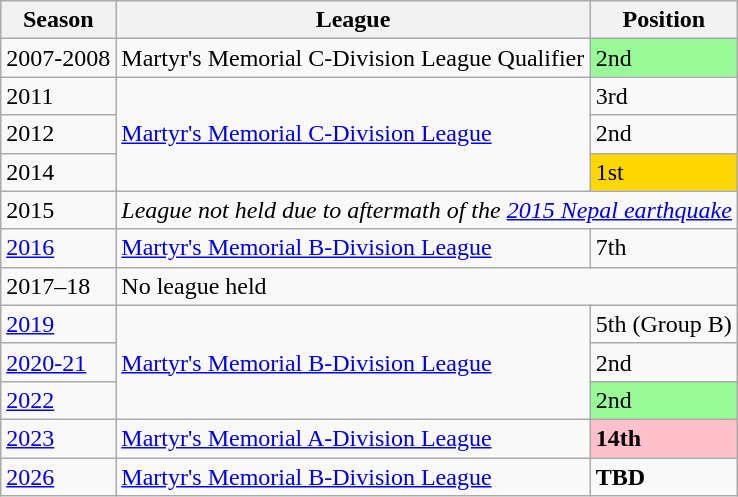<table class="wikitable float-right">
<tr>
<th>Season</th>
<th>League</th>
<th>Position</th>
</tr>
<tr>
<td>2007-2008</td>
<td>Martyr's Memorial C-Division League Qualifier</td>
<td bgcolor="palegreen">2nd</td>
</tr>
<tr>
<td>2011</td>
<td rowspan="3"><a href='#'>Martyr's Memorial C-Division League</a></td>
<td>3rd</td>
</tr>
<tr>
<td>2012</td>
<td>2nd</td>
</tr>
<tr>
<td>2014</td>
<td bgcolor="gold">1st</td>
</tr>
<tr>
<td>2015</td>
<td colspan="2"><em>League not held due to aftermath of the <a href='#'>2015 Nepal earthquake</a></em></td>
</tr>
<tr>
<td><a href='#'>2016</a></td>
<td><a href='#'>Martyr's Memorial B-Division League</a></td>
<td>7th</td>
</tr>
<tr>
<td>2017–18</td>
<td colspan="2">No league held</td>
</tr>
<tr>
<td><a href='#'>2019</a></td>
<td rowspan="3"><a href='#'>Martyr's Memorial B-Division League</a></td>
<td>5th (Group B)</td>
</tr>
<tr>
<td><a href='#'>2020-21</a></td>
<td>2nd</td>
</tr>
<tr>
<td><a href='#'>2022</a></td>
<td bgcolor="palegreen">2nd</td>
</tr>
<tr>
<td><a href='#'>2023</a></td>
<td><a href='#'>Martyr's Memorial A-Division League</a></td>
<td style="background:pink;"><strong>14th</strong></td>
</tr>
<tr>
<td><a href='#'>2026</a></td>
<td><a href='#'>Martyr's Memorial B-Division League</a></td>
<td><strong>TBD</strong></td>
</tr>
</table>
